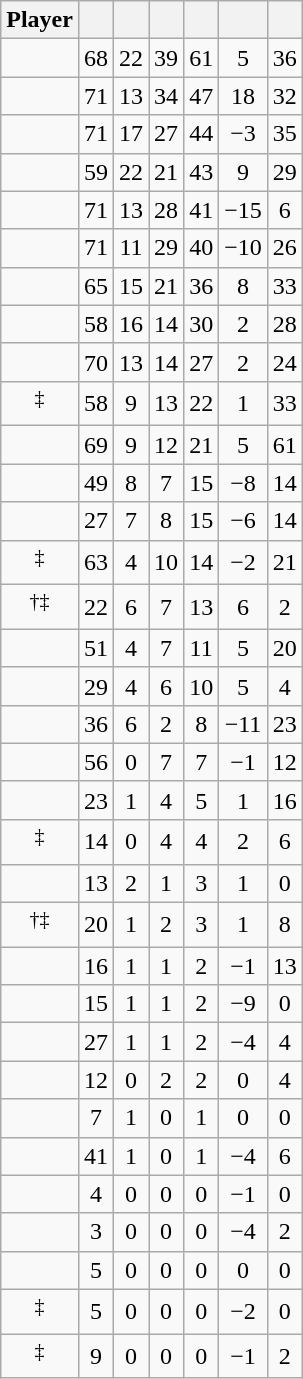<table class="wikitable sortable" style="text-align:center;">
<tr>
<th>Player</th>
<th></th>
<th></th>
<th></th>
<th></th>
<th data-sort-type="number"></th>
<th></th>
</tr>
<tr>
<td></td>
<td>68</td>
<td>22</td>
<td>39</td>
<td>61</td>
<td>5</td>
<td>36</td>
</tr>
<tr>
<td></td>
<td>71</td>
<td>13</td>
<td>34</td>
<td>47</td>
<td>18</td>
<td>32</td>
</tr>
<tr>
<td></td>
<td>71</td>
<td>17</td>
<td>27</td>
<td>44</td>
<td>−3</td>
<td>35</td>
</tr>
<tr>
<td></td>
<td>59</td>
<td>22</td>
<td>21</td>
<td>43</td>
<td>9</td>
<td>29</td>
</tr>
<tr>
<td></td>
<td>71</td>
<td>13</td>
<td>28</td>
<td>41</td>
<td>−15</td>
<td>6</td>
</tr>
<tr>
<td></td>
<td>71</td>
<td>11</td>
<td>29</td>
<td>40</td>
<td>−10</td>
<td>26</td>
</tr>
<tr>
<td></td>
<td>65</td>
<td>15</td>
<td>21</td>
<td>36</td>
<td>8</td>
<td>33</td>
</tr>
<tr>
<td></td>
<td>58</td>
<td>16</td>
<td>14</td>
<td>30</td>
<td>2</td>
<td>28</td>
</tr>
<tr>
<td></td>
<td>70</td>
<td>13</td>
<td>14</td>
<td>27</td>
<td>2</td>
<td>24</td>
</tr>
<tr>
<td><sup>‡</sup></td>
<td>58</td>
<td>9</td>
<td>13</td>
<td>22</td>
<td>1</td>
<td>33</td>
</tr>
<tr>
<td></td>
<td>69</td>
<td>9</td>
<td>12</td>
<td>21</td>
<td>5</td>
<td>61</td>
</tr>
<tr>
<td></td>
<td>49</td>
<td>8</td>
<td>7</td>
<td>15</td>
<td>−8</td>
<td>14</td>
</tr>
<tr>
<td></td>
<td>27</td>
<td>7</td>
<td>8</td>
<td>15</td>
<td>−6</td>
<td>14</td>
</tr>
<tr>
<td><sup>‡</sup></td>
<td>63</td>
<td>4</td>
<td>10</td>
<td>14</td>
<td>−2</td>
<td>21</td>
</tr>
<tr>
<td><sup>†‡</sup></td>
<td>22</td>
<td>6</td>
<td>7</td>
<td>13</td>
<td>6</td>
<td>2</td>
</tr>
<tr>
<td></td>
<td>51</td>
<td>4</td>
<td>7</td>
<td>11</td>
<td>5</td>
<td>20</td>
</tr>
<tr>
<td></td>
<td>29</td>
<td>4</td>
<td>6</td>
<td>10</td>
<td>5</td>
<td>4</td>
</tr>
<tr>
<td></td>
<td>36</td>
<td>6</td>
<td>2</td>
<td>8</td>
<td>−11</td>
<td>23</td>
</tr>
<tr>
<td></td>
<td>56</td>
<td>0</td>
<td>7</td>
<td>7</td>
<td>−1</td>
<td>12</td>
</tr>
<tr>
<td></td>
<td>23</td>
<td>1</td>
<td>4</td>
<td>5</td>
<td>1</td>
<td>16</td>
</tr>
<tr>
<td><sup>‡</sup></td>
<td>14</td>
<td>0</td>
<td>4</td>
<td>4</td>
<td>2</td>
<td>6</td>
</tr>
<tr>
<td></td>
<td>13</td>
<td>2</td>
<td>1</td>
<td>3</td>
<td>1</td>
<td>0</td>
</tr>
<tr>
<td><sup>†‡</sup></td>
<td>20</td>
<td>1</td>
<td>2</td>
<td>3</td>
<td>1</td>
<td>8</td>
</tr>
<tr>
<td></td>
<td>16</td>
<td>1</td>
<td>1</td>
<td>2</td>
<td>−1</td>
<td>13</td>
</tr>
<tr>
<td></td>
<td>15</td>
<td>1</td>
<td>1</td>
<td>2</td>
<td>−9</td>
<td>0</td>
</tr>
<tr>
<td></td>
<td>27</td>
<td>1</td>
<td>1</td>
<td>2</td>
<td>−4</td>
<td>4</td>
</tr>
<tr>
<td></td>
<td>12</td>
<td>0</td>
<td>2</td>
<td>2</td>
<td>0</td>
<td>4</td>
</tr>
<tr>
<td></td>
<td>7</td>
<td>1</td>
<td>0</td>
<td>1</td>
<td>0</td>
<td>0</td>
</tr>
<tr>
<td></td>
<td>41</td>
<td>1</td>
<td>0</td>
<td>1</td>
<td>−4</td>
<td>6</td>
</tr>
<tr>
<td></td>
<td>4</td>
<td>0</td>
<td>0</td>
<td>0</td>
<td>−1</td>
<td>0</td>
</tr>
<tr>
<td></td>
<td>3</td>
<td>0</td>
<td>0</td>
<td>0</td>
<td>−4</td>
<td>2</td>
</tr>
<tr>
<td></td>
<td>5</td>
<td>0</td>
<td>0</td>
<td>0</td>
<td>0</td>
<td>0</td>
</tr>
<tr>
<td><sup>‡</sup></td>
<td>5</td>
<td>0</td>
<td>0</td>
<td>0</td>
<td>−2</td>
<td>0</td>
</tr>
<tr>
<td><sup>‡</sup></td>
<td>9</td>
<td>0</td>
<td>0</td>
<td>0</td>
<td>−1</td>
<td>2</td>
</tr>
</table>
